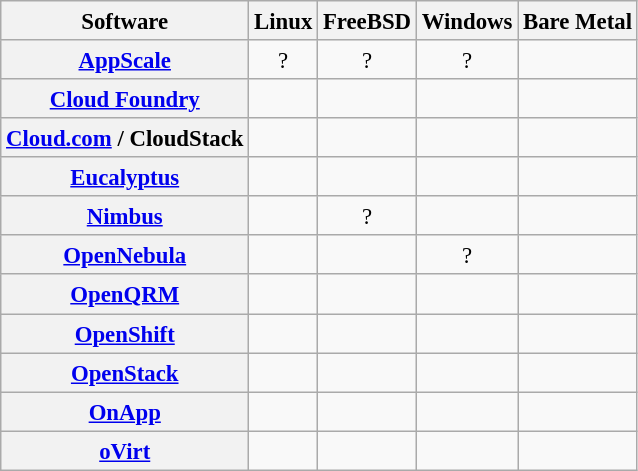<table class="wikitable sortable" style="width: auto; text-align: center; font-size: 95%; table-layout: fixed; line-height:1.25">
<tr>
<th>Software</th>
<th>Linux</th>
<th>FreeBSD</th>
<th>Windows</th>
<th>Bare Metal</th>
</tr>
<tr>
<th><a href='#'>AppScale</a></th>
<td>?</td>
<td>?</td>
<td>?</td>
</tr>
<tr>
<th><a href='#'>Cloud Foundry</a></th>
<td></td>
<td></td>
<td></td>
<td></td>
</tr>
<tr>
<th><a href='#'>Cloud.com</a> / CloudStack</th>
<td></td>
<td></td>
<td></td>
<td></td>
</tr>
<tr>
<th><a href='#'>Eucalyptus</a></th>
<td></td>
<td></td>
<td></td>
<td></td>
</tr>
<tr>
<th><a href='#'>Nimbus</a></th>
<td></td>
<td>?</td>
<td></td>
<td></td>
</tr>
<tr>
<th><a href='#'>OpenNebula</a></th>
<td></td>
<td></td>
<td>?</td>
<td></td>
</tr>
<tr>
<th><a href='#'>OpenQRM</a></th>
<td></td>
<td></td>
<td></td>
<td></td>
</tr>
<tr>
<th><a href='#'>OpenShift</a></th>
<td></td>
<td></td>
<td></td>
<td></td>
</tr>
<tr>
<th><a href='#'>OpenStack</a></th>
<td></td>
<td></td>
<td></td>
<td></td>
</tr>
<tr>
<th><a href='#'>OnApp</a></th>
<td></td>
<td></td>
<td></td>
<td></td>
</tr>
<tr>
<th><a href='#'>oVirt</a></th>
<td></td>
<td></td>
<td></td>
<td></td>
</tr>
</table>
